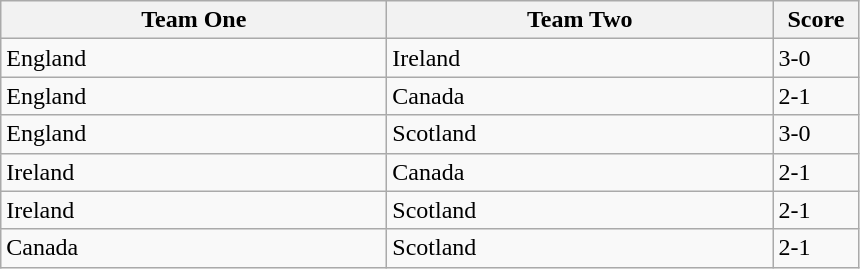<table class="wikitable">
<tr>
<th width=250>Team One</th>
<th width=250>Team Two</th>
<th width=50>Score</th>
</tr>
<tr>
<td> England</td>
<td> Ireland</td>
<td>3-0</td>
</tr>
<tr>
<td> England</td>
<td> Canada</td>
<td>2-1</td>
</tr>
<tr>
<td> England</td>
<td> Scotland</td>
<td>3-0</td>
</tr>
<tr>
<td> Ireland</td>
<td> Canada</td>
<td>2-1</td>
</tr>
<tr>
<td> Ireland</td>
<td> Scotland</td>
<td>2-1</td>
</tr>
<tr>
<td> Canada</td>
<td> Scotland</td>
<td>2-1</td>
</tr>
</table>
